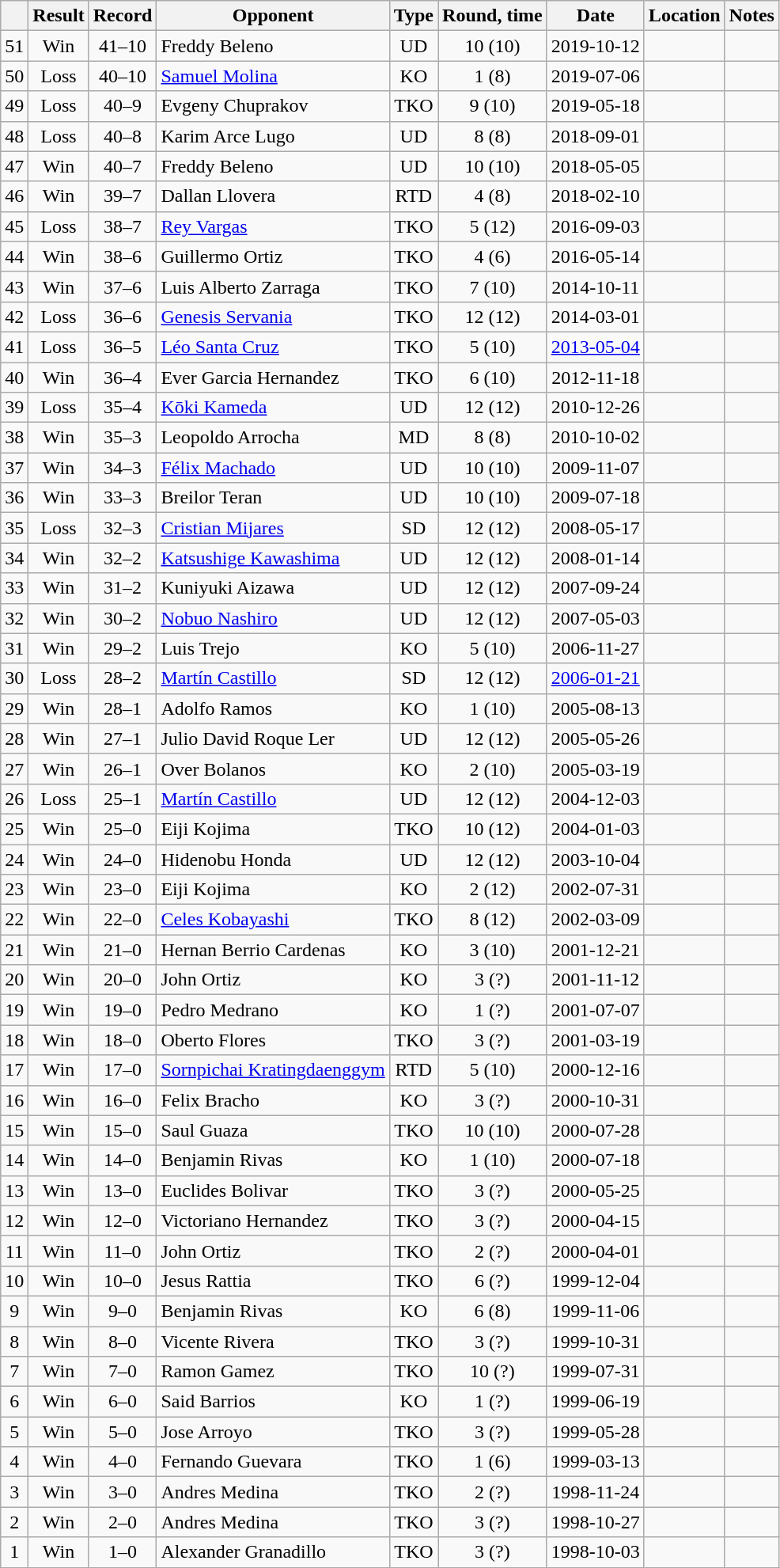<table class=wikitable style=text-align:center>
<tr>
<th></th>
<th>Result</th>
<th>Record</th>
<th>Opponent</th>
<th>Type</th>
<th>Round, time</th>
<th>Date</th>
<th>Location</th>
<th>Notes</th>
</tr>
<tr>
<td>51</td>
<td>Win</td>
<td>41–10</td>
<td align=left>Freddy Beleno</td>
<td>UD</td>
<td>10 (10)</td>
<td>2019-10-12</td>
<td align=left></td>
<td align=left></td>
</tr>
<tr>
<td>50</td>
<td>Loss</td>
<td>40–10</td>
<td align=left><a href='#'>Samuel Molina</a></td>
<td>KO</td>
<td>1 (8)</td>
<td>2019-07-06</td>
<td align=left></td>
<td align=left></td>
</tr>
<tr>
<td>49</td>
<td>Loss</td>
<td>40–9</td>
<td align=left>Evgeny Chuprakov</td>
<td>TKO</td>
<td>9 (10)</td>
<td>2019-05-18</td>
<td align=left></td>
<td align=left></td>
</tr>
<tr>
<td>48</td>
<td>Loss</td>
<td>40–8</td>
<td align=left>Karim Arce Lugo</td>
<td>UD</td>
<td>8 (8)</td>
<td>2018-09-01</td>
<td align=left></td>
<td align=left></td>
</tr>
<tr>
<td>47</td>
<td>Win</td>
<td>40–7</td>
<td align=left>Freddy Beleno</td>
<td>UD</td>
<td>10 (10)</td>
<td>2018-05-05</td>
<td align=left></td>
<td align=left></td>
</tr>
<tr>
<td>46</td>
<td>Win</td>
<td>39–7</td>
<td align=left>Dallan Llovera</td>
<td>RTD</td>
<td>4 (8)</td>
<td>2018-02-10</td>
<td align=left></td>
<td align=left></td>
</tr>
<tr>
<td>45</td>
<td>Loss</td>
<td>38–7</td>
<td align=left><a href='#'>Rey Vargas</a></td>
<td>TKO</td>
<td>5 (12)</td>
<td>2016-09-03</td>
<td align=left></td>
<td align=left></td>
</tr>
<tr>
<td>44</td>
<td>Win</td>
<td>38–6</td>
<td align=left>Guillermo Ortiz</td>
<td>TKO</td>
<td>4 (6)</td>
<td>2016-05-14</td>
<td align=left></td>
<td align=left></td>
</tr>
<tr>
<td>43</td>
<td>Win</td>
<td>37–6</td>
<td align=left>Luis Alberto Zarraga</td>
<td>TKO</td>
<td>7 (10)</td>
<td>2014-10-11</td>
<td align=left></td>
<td align=left></td>
</tr>
<tr>
<td>42</td>
<td>Loss</td>
<td>36–6</td>
<td align=left><a href='#'>Genesis Servania</a></td>
<td>TKO</td>
<td>12 (12)</td>
<td>2014-03-01</td>
<td align=left></td>
<td align=left></td>
</tr>
<tr>
<td>41</td>
<td>Loss</td>
<td>36–5</td>
<td align=left><a href='#'>Léo Santa Cruz</a></td>
<td>TKO</td>
<td>5 (10)</td>
<td><a href='#'>2013-05-04</a></td>
<td align=left></td>
<td align=left></td>
</tr>
<tr>
<td>40</td>
<td>Win</td>
<td>36–4</td>
<td align=left>Ever Garcia Hernandez</td>
<td>TKO</td>
<td>6 (10)</td>
<td>2012-11-18</td>
<td align=left></td>
<td align=left></td>
</tr>
<tr>
<td>39</td>
<td>Loss</td>
<td>35–4</td>
<td align=left><a href='#'>Kōki Kameda</a></td>
<td>UD</td>
<td>12 (12)</td>
<td>2010-12-26</td>
<td align=left></td>
<td align=left></td>
</tr>
<tr>
<td>38</td>
<td>Win</td>
<td>35–3</td>
<td align=left>Leopoldo Arrocha</td>
<td>MD</td>
<td>8 (8)</td>
<td>2010-10-02</td>
<td align=left></td>
<td align=left></td>
</tr>
<tr>
<td>37</td>
<td>Win</td>
<td>34–3</td>
<td align=left><a href='#'>Félix Machado</a></td>
<td>UD</td>
<td>10 (10)</td>
<td>2009-11-07</td>
<td align=left></td>
<td align=left></td>
</tr>
<tr>
<td>36</td>
<td>Win</td>
<td>33–3</td>
<td align=left>Breilor Teran</td>
<td>UD</td>
<td>10 (10)</td>
<td>2009-07-18</td>
<td align=left></td>
<td align=left></td>
</tr>
<tr>
<td>35</td>
<td>Loss</td>
<td>32–3</td>
<td align=left><a href='#'>Cristian Mijares</a></td>
<td>SD</td>
<td>12 (12)</td>
<td>2008-05-17</td>
<td align=left></td>
<td align=left></td>
</tr>
<tr>
<td>34</td>
<td>Win</td>
<td>32–2</td>
<td align=left><a href='#'>Katsushige Kawashima</a></td>
<td>UD</td>
<td>12 (12)</td>
<td>2008-01-14</td>
<td align=left></td>
<td align=left></td>
</tr>
<tr>
<td>33</td>
<td>Win</td>
<td>31–2</td>
<td align=left>Kuniyuki Aizawa</td>
<td>UD</td>
<td>12 (12)</td>
<td>2007-09-24</td>
<td align=left></td>
<td align=left></td>
</tr>
<tr>
<td>32</td>
<td>Win</td>
<td>30–2</td>
<td align=left><a href='#'>Nobuo Nashiro</a></td>
<td>UD</td>
<td>12 (12)</td>
<td>2007-05-03</td>
<td align=left></td>
<td align=left></td>
</tr>
<tr>
<td>31</td>
<td>Win</td>
<td>29–2</td>
<td align=left>Luis Trejo</td>
<td>KO</td>
<td>5 (10)</td>
<td>2006-11-27</td>
<td align=left></td>
<td align=left></td>
</tr>
<tr>
<td>30</td>
<td>Loss</td>
<td>28–2</td>
<td align=left><a href='#'>Martín Castillo</a></td>
<td>SD</td>
<td>12 (12)</td>
<td><a href='#'>2006-01-21</a></td>
<td align=left></td>
<td align=left></td>
</tr>
<tr>
<td>29</td>
<td>Win</td>
<td>28–1</td>
<td align=left>Adolfo Ramos</td>
<td>KO</td>
<td>1 (10)</td>
<td>2005-08-13</td>
<td align=left></td>
<td align=left></td>
</tr>
<tr>
<td>28</td>
<td>Win</td>
<td>27–1</td>
<td align=left>Julio David Roque Ler</td>
<td>UD</td>
<td>12 (12)</td>
<td>2005-05-26</td>
<td align=left></td>
<td align=left></td>
</tr>
<tr>
<td>27</td>
<td>Win</td>
<td>26–1</td>
<td align=left>Over Bolanos</td>
<td>KO</td>
<td>2 (10)</td>
<td>2005-03-19</td>
<td align=left></td>
<td align=left></td>
</tr>
<tr>
<td>26</td>
<td>Loss</td>
<td>25–1</td>
<td align=left><a href='#'>Martín Castillo</a></td>
<td>UD</td>
<td>12 (12)</td>
<td>2004-12-03</td>
<td align=left></td>
<td align=left></td>
</tr>
<tr>
<td>25</td>
<td>Win</td>
<td>25–0</td>
<td align=left>Eiji Kojima</td>
<td>TKO</td>
<td>10 (12)</td>
<td>2004-01-03</td>
<td align=left></td>
<td align=left></td>
</tr>
<tr>
<td>24</td>
<td>Win</td>
<td>24–0</td>
<td align=left>Hidenobu Honda</td>
<td>UD</td>
<td>12 (12)</td>
<td>2003-10-04</td>
<td align=left></td>
<td align=left></td>
</tr>
<tr>
<td>23</td>
<td>Win</td>
<td>23–0</td>
<td align=left>Eiji Kojima</td>
<td>KO</td>
<td>2 (12)</td>
<td>2002-07-31</td>
<td align=left></td>
<td align=left></td>
</tr>
<tr>
<td>22</td>
<td>Win</td>
<td>22–0</td>
<td align=left><a href='#'>Celes Kobayashi</a></td>
<td>TKO</td>
<td>8 (12)</td>
<td>2002-03-09</td>
<td align=left></td>
<td align=left></td>
</tr>
<tr>
<td>21</td>
<td>Win</td>
<td>21–0</td>
<td align=left>Hernan Berrio Cardenas</td>
<td>KO</td>
<td>3 (10)</td>
<td>2001-12-21</td>
<td align=left></td>
<td align=left></td>
</tr>
<tr>
<td>20</td>
<td>Win</td>
<td>20–0</td>
<td align=left>John Ortiz</td>
<td>KO</td>
<td>3 (?)</td>
<td>2001-11-12</td>
<td align=left></td>
<td align=left></td>
</tr>
<tr>
<td>19</td>
<td>Win</td>
<td>19–0</td>
<td align=left>Pedro Medrano</td>
<td>KO</td>
<td>1 (?)</td>
<td>2001-07-07</td>
<td align=left></td>
<td align=left></td>
</tr>
<tr>
<td>18</td>
<td>Win</td>
<td>18–0</td>
<td align=left>Oberto Flores</td>
<td>TKO</td>
<td>3 (?)</td>
<td>2001-03-19</td>
<td align=left></td>
<td align=left></td>
</tr>
<tr>
<td>17</td>
<td>Win</td>
<td>17–0</td>
<td align=left><a href='#'>Sornpichai Kratingdaenggym</a></td>
<td>RTD</td>
<td>5 (10)</td>
<td>2000-12-16</td>
<td align=left></td>
<td align=left></td>
</tr>
<tr>
<td>16</td>
<td>Win</td>
<td>16–0</td>
<td align=left>Felix Bracho</td>
<td>KO</td>
<td>3 (?)</td>
<td>2000-10-31</td>
<td align=left></td>
<td align=left></td>
</tr>
<tr>
<td>15</td>
<td>Win</td>
<td>15–0</td>
<td align=left>Saul Guaza</td>
<td>TKO</td>
<td>10 (10)</td>
<td>2000-07-28</td>
<td align=left></td>
<td align=left></td>
</tr>
<tr>
<td>14</td>
<td>Win</td>
<td>14–0</td>
<td align=left>Benjamin Rivas</td>
<td>KO</td>
<td>1 (10)</td>
<td>2000-07-18</td>
<td align=left></td>
<td align=left></td>
</tr>
<tr>
<td>13</td>
<td>Win</td>
<td>13–0</td>
<td align=left>Euclides Bolivar</td>
<td>TKO</td>
<td>3 (?)</td>
<td>2000-05-25</td>
<td align=left></td>
<td align=left></td>
</tr>
<tr>
<td>12</td>
<td>Win</td>
<td>12–0</td>
<td align=left>Victoriano Hernandez</td>
<td>TKO</td>
<td>3 (?)</td>
<td>2000-04-15</td>
<td align=left></td>
<td align=left></td>
</tr>
<tr>
<td>11</td>
<td>Win</td>
<td>11–0</td>
<td align=left>John Ortiz</td>
<td>TKO</td>
<td>2 (?)</td>
<td>2000-04-01</td>
<td align=left></td>
<td align=left></td>
</tr>
<tr>
<td>10</td>
<td>Win</td>
<td>10–0</td>
<td align=left>Jesus Rattia</td>
<td>TKO</td>
<td>6 (?)</td>
<td>1999-12-04</td>
<td align=left></td>
<td align=left></td>
</tr>
<tr>
<td>9</td>
<td>Win</td>
<td>9–0</td>
<td align=left>Benjamin Rivas</td>
<td>KO</td>
<td>6 (8)</td>
<td>1999-11-06</td>
<td align=left></td>
<td align=left></td>
</tr>
<tr>
<td>8</td>
<td>Win</td>
<td>8–0</td>
<td align=left>Vicente Rivera</td>
<td>TKO</td>
<td>3 (?)</td>
<td>1999-10-31</td>
<td align=left></td>
<td align=left></td>
</tr>
<tr>
<td>7</td>
<td>Win</td>
<td>7–0</td>
<td align=left>Ramon Gamez</td>
<td>TKO</td>
<td>10 (?)</td>
<td>1999-07-31</td>
<td align=left></td>
<td align=left></td>
</tr>
<tr>
<td>6</td>
<td>Win</td>
<td>6–0</td>
<td align=left>Said Barrios</td>
<td>KO</td>
<td>1 (?)</td>
<td>1999-06-19</td>
<td align=left></td>
<td align=left></td>
</tr>
<tr>
<td>5</td>
<td>Win</td>
<td>5–0</td>
<td align=left>Jose Arroyo</td>
<td>TKO</td>
<td>3 (?)</td>
<td>1999-05-28</td>
<td align=left></td>
<td align=left></td>
</tr>
<tr>
<td>4</td>
<td>Win</td>
<td>4–0</td>
<td align=left>Fernando Guevara</td>
<td>TKO</td>
<td>1 (6)</td>
<td>1999-03-13</td>
<td align=left></td>
<td align=left></td>
</tr>
<tr>
<td>3</td>
<td>Win</td>
<td>3–0</td>
<td align=left>Andres Medina</td>
<td>TKO</td>
<td>2 (?)</td>
<td>1998-11-24</td>
<td align=left></td>
<td align=left></td>
</tr>
<tr>
<td>2</td>
<td>Win</td>
<td>2–0</td>
<td align=left>Andres Medina</td>
<td>TKO</td>
<td>3 (?)</td>
<td>1998-10-27</td>
<td align=left></td>
<td align=left></td>
</tr>
<tr>
<td>1</td>
<td>Win</td>
<td>1–0</td>
<td align=left>Alexander Granadillo</td>
<td>TKO</td>
<td>3 (?)</td>
<td>1998-10-03</td>
<td align=left></td>
<td align=left></td>
</tr>
</table>
